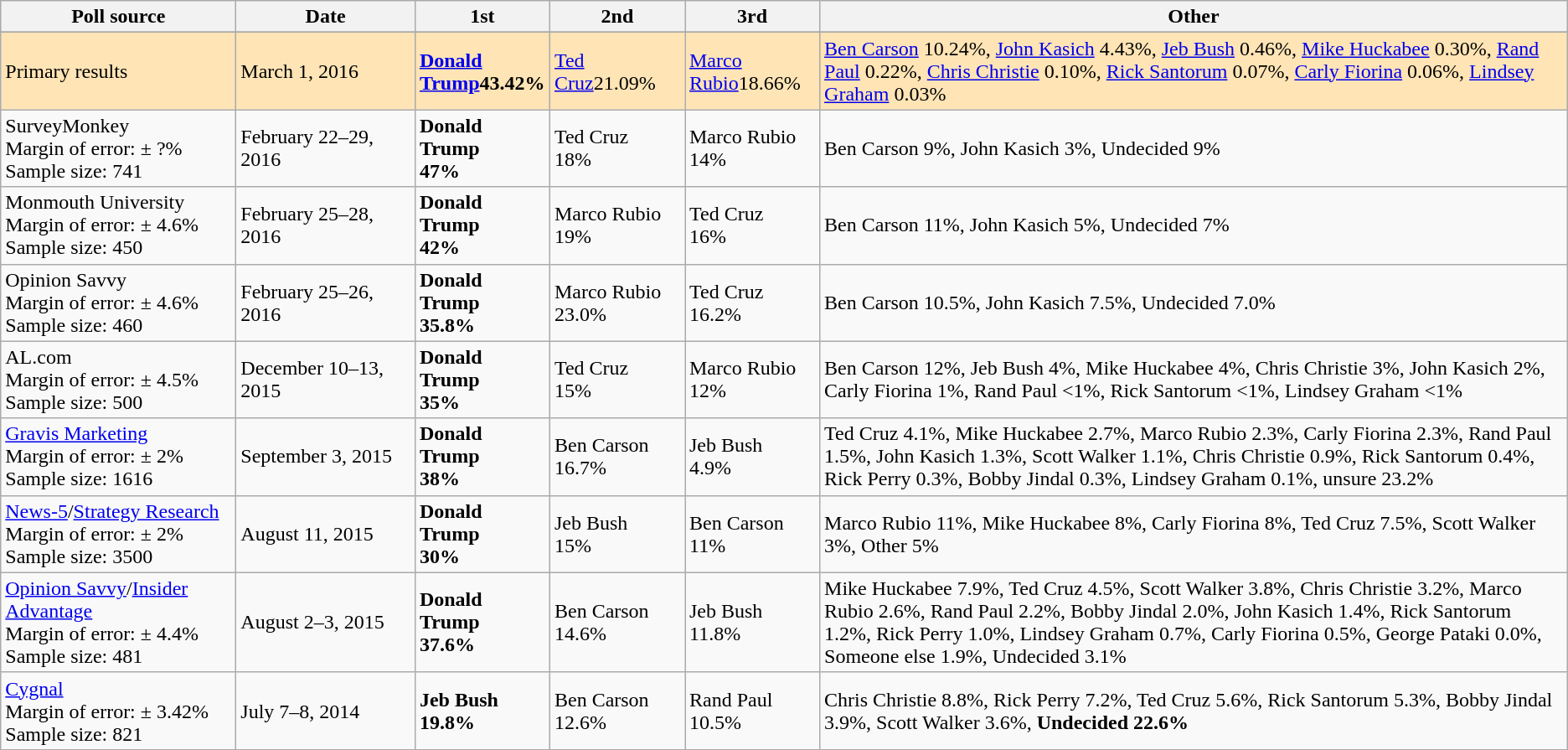<table class="wikitable">
<tr>
<th style="width:180px;">Poll source</th>
<th style="width:135px;">Date</th>
<th style="width:100px;">1st</th>
<th style="width:100px;">2nd</th>
<th style="width:100px;">3rd</th>
<th>Other</th>
</tr>
<tr>
</tr>
<tr style="background:Moccasin;">
<td>Primary results</td>
<td>March 1, 2016</td>
<td><strong><a href='#'>Donald Trump</a>43.42%</strong></td>
<td><a href='#'>Ted Cruz</a>21.09%</td>
<td><a href='#'>Marco Rubio</a>18.66%</td>
<td><a href='#'>Ben Carson</a> 10.24%, <a href='#'>John Kasich</a> 4.43%, <a href='#'>Jeb Bush</a> 0.46%, <a href='#'>Mike Huckabee</a> 0.30%, <a href='#'>Rand Paul</a> 0.22%, <a href='#'>Chris Christie</a> 0.10%, <a href='#'>Rick Santorum</a> 0.07%, <a href='#'>Carly Fiorina</a> 0.06%, <a href='#'>Lindsey Graham</a> 0.03%</td>
</tr>
<tr>
<td>SurveyMonkey<br>Margin of error: ± ?% Sample size: 741</td>
<td>February 22–29, 2016</td>
<td><strong>Donald Trump<br>47%</strong></td>
<td>Ted Cruz<br>18%</td>
<td>Marco Rubio<br>14%</td>
<td>Ben Carson 9%, John Kasich 3%, Undecided 9%</td>
</tr>
<tr>
<td>Monmouth University<br>Margin of error: ± 4.6%<br>Sample size: 450</td>
<td>February 25–28, 2016</td>
<td><strong>Donald Trump<br>42%</strong></td>
<td>Marco Rubio<br>19%</td>
<td>Ted Cruz<br>16%</td>
<td>Ben Carson 11%, John Kasich 5%, Undecided 7%</td>
</tr>
<tr>
<td>Opinion Savvy<br>Margin of error: ± 4.6% Sample size: 460</td>
<td>February 25–26, 2016</td>
<td><strong>Donald Trump<br>35.8%</strong></td>
<td>Marco Rubio<br>23.0%</td>
<td>Ted Cruz<br>16.2%</td>
<td>Ben Carson 10.5%, John Kasich 7.5%, Undecided 7.0%</td>
</tr>
<tr>
<td>AL.com<br>Margin of error: ± 4.5% Sample size: 500</td>
<td>December 10–13, 2015</td>
<td><strong>Donald Trump<br>35%</strong></td>
<td>Ted Cruz<br>15%</td>
<td>Marco Rubio<br>12%</td>
<td>Ben Carson 12%, Jeb Bush 4%, Mike Huckabee 4%, Chris Christie 3%, John Kasich 2%, Carly Fiorina 1%, Rand Paul <1%, Rick Santorum <1%, Lindsey Graham <1%</td>
</tr>
<tr>
<td><a href='#'>Gravis Marketing</a><br>Margin of error: ± 2%<br>Sample size: 1616</td>
<td>September 3, 2015</td>
<td><strong>Donald Trump<br>38%</strong></td>
<td>Ben Carson<br>16.7%</td>
<td>Jeb Bush<br>4.9%</td>
<td>Ted Cruz 4.1%, Mike Huckabee 2.7%, Marco Rubio 2.3%, Carly Fiorina 2.3%, Rand Paul 1.5%, John Kasich 1.3%, Scott Walker 1.1%, Chris Christie 0.9%, Rick Santorum 0.4%, Rick Perry 0.3%, Bobby Jindal 0.3%, Lindsey Graham 0.1%, unsure 23.2%</td>
</tr>
<tr>
<td><a href='#'>News-5</a>/<a href='#'>Strategy Research</a><br>Margin of error: ± 2%<br>Sample size: 3500</td>
<td>August 11, 2015</td>
<td><strong>Donald Trump<br>30%</strong></td>
<td>Jeb Bush<br>15%</td>
<td>Ben Carson<br>11%</td>
<td>Marco Rubio 11%, Mike Huckabee 8%, Carly Fiorina 8%, Ted Cruz 7.5%, Scott Walker 3%, Other 5%</td>
</tr>
<tr>
<td><a href='#'>Opinion Savvy</a>/<a href='#'>Insider Advantage</a><br>Margin of error: ± 4.4%<br>Sample size: 481</td>
<td>August 2–3, 2015</td>
<td><strong>Donald Trump<br>37.6%</strong></td>
<td>Ben Carson<br>14.6%</td>
<td>Jeb Bush<br>11.8%</td>
<td>Mike Huckabee 7.9%, Ted Cruz 4.5%, Scott Walker 3.8%, Chris Christie 3.2%, Marco Rubio 2.6%, Rand Paul 2.2%, Bobby Jindal 2.0%, John Kasich 1.4%, Rick Santorum 1.2%, Rick Perry 1.0%, Lindsey Graham 0.7%, Carly Fiorina 0.5%, George Pataki 0.0%, Someone else 1.9%, Undecided 3.1%</td>
</tr>
<tr>
<td><a href='#'>Cygnal</a><br>Margin of error: ± 3.42%<br>Sample size: 821</td>
<td>July 7–8, 2014</td>
<td><strong>Jeb Bush<br>19.8%</strong></td>
<td>Ben Carson<br>12.6%</td>
<td>Rand Paul<br>10.5%</td>
<td>Chris Christie 8.8%, Rick Perry 7.2%, Ted Cruz 5.6%, Rick Santorum 5.3%, Bobby Jindal 3.9%, Scott Walker 3.6%, <span><strong>Undecided 22.6%</strong></span></td>
</tr>
</table>
